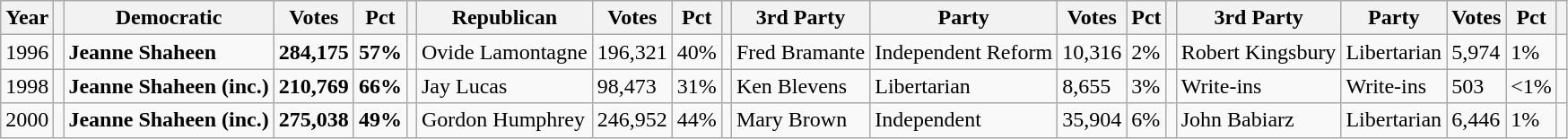<table class="wikitable">
<tr>
<th>Year</th>
<th></th>
<th>Democratic</th>
<th>Votes</th>
<th>Pct</th>
<th></th>
<th>Republican</th>
<th>Votes</th>
<th>Pct</th>
<th></th>
<th>3rd Party</th>
<th>Party</th>
<th>Votes</th>
<th>Pct</th>
<th></th>
<th>3rd Party</th>
<th>Party</th>
<th>Votes</th>
<th>Pct</th>
<th></th>
</tr>
<tr>
<td>1996</td>
<td></td>
<td><strong>Jeanne Shaheen</strong></td>
<td><strong>284,175</strong></td>
<td><strong>57%</strong></td>
<td></td>
<td>Ovide Lamontagne</td>
<td>196,321</td>
<td>40%</td>
<td></td>
<td>Fred Bramante</td>
<td>Independent Reform</td>
<td>10,316</td>
<td>2%</td>
<td></td>
<td>Robert Kingsbury</td>
<td>Libertarian</td>
<td>5,974</td>
<td>1%</td>
<td></td>
</tr>
<tr>
<td>1998</td>
<td></td>
<td><strong>Jeanne Shaheen (inc.)</strong></td>
<td><strong>210,769</strong></td>
<td><strong>66%</strong></td>
<td></td>
<td>Jay Lucas</td>
<td>98,473</td>
<td>31%</td>
<td></td>
<td>Ken Blevens</td>
<td>Libertarian</td>
<td>8,655</td>
<td>3%</td>
<td></td>
<td>Write-ins</td>
<td>Write-ins</td>
<td>503</td>
<td><1%</td>
<td></td>
</tr>
<tr>
<td>2000</td>
<td></td>
<td><strong>Jeanne Shaheen (inc.)</strong></td>
<td><strong>275,038</strong></td>
<td><strong>49%</strong></td>
<td></td>
<td>Gordon Humphrey</td>
<td>246,952</td>
<td>44%</td>
<td></td>
<td>Mary Brown</td>
<td>Independent</td>
<td>35,904</td>
<td>6%</td>
<td></td>
<td>John Babiarz</td>
<td>Libertarian</td>
<td>6,446</td>
<td>1%</td>
<td></td>
</tr>
</table>
